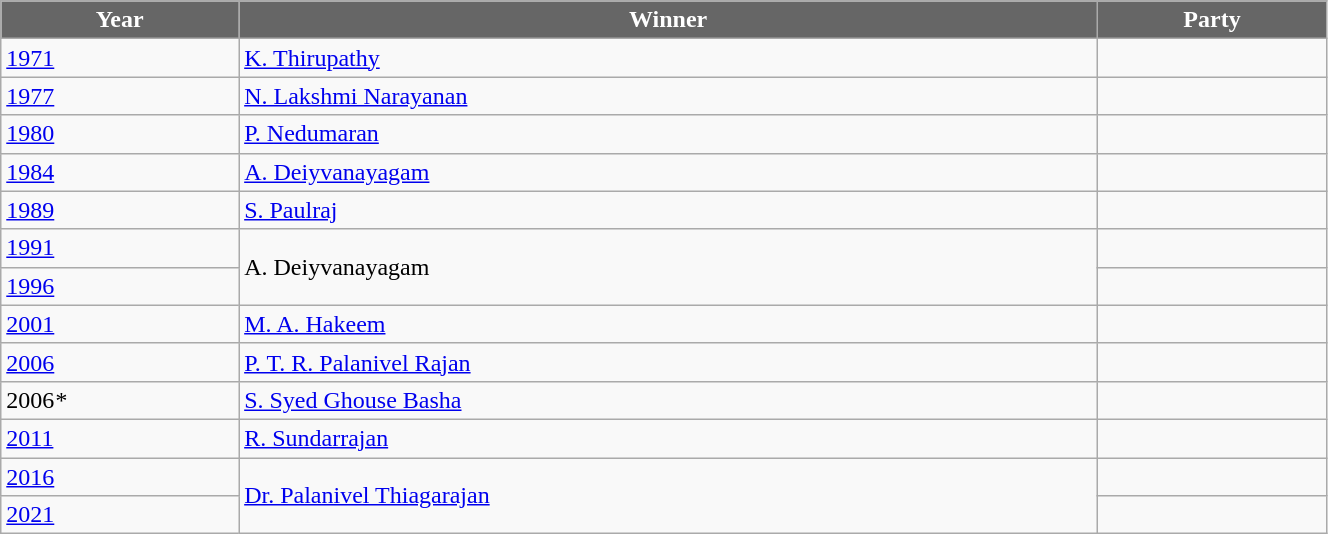<table class="wikitable" width="70%">
<tr>
<th style="background-color:#666666; color:white">Year</th>
<th style="background-color:#666666; color:white">Winner</th>
<th style="background-color:#666666; color:white" colspan="2">Party</th>
</tr>
<tr>
<td><a href='#'>1971</a></td>
<td><a href='#'>K. Thirupathy</a></td>
<td></td>
</tr>
<tr>
<td><a href='#'>1977</a></td>
<td><a href='#'>N. Lakshmi Narayanan</a></td>
<td></td>
</tr>
<tr>
<td><a href='#'>1980</a></td>
<td><a href='#'>P. Nedumaran</a></td>
<td></td>
</tr>
<tr>
<td><a href='#'>1984</a></td>
<td><a href='#'>A. Deiyvanayagam</a></td>
<td></td>
</tr>
<tr>
<td><a href='#'>1989</a></td>
<td><a href='#'>S. Paulraj</a></td>
<td></td>
</tr>
<tr>
<td><a href='#'>1991</a></td>
<td rowspan=2>A. Deiyvanayagam</td>
<td></td>
</tr>
<tr>
<td><a href='#'>1996</a></td>
<td></td>
</tr>
<tr>
<td><a href='#'>2001</a></td>
<td><a href='#'>M. A. Hakeem</a></td>
</tr>
<tr>
<td><a href='#'>2006</a></td>
<td><a href='#'>P. T. R. Palanivel Rajan</a></td>
<td></td>
</tr>
<tr>
<td>2006<em>*</em></td>
<td><a href='#'>S. Syed Ghouse Basha</a></td>
</tr>
<tr>
<td><a href='#'>2011</a></td>
<td><a href='#'>R. Sundarrajan</a></td>
<td></td>
</tr>
<tr>
<td><a href='#'>2016</a></td>
<td rowspan="2"><a href='#'>Dr. Palanivel Thiagarajan</a></td>
<td></td>
</tr>
<tr>
<td><a href='#'>2021</a></td>
</tr>
</table>
